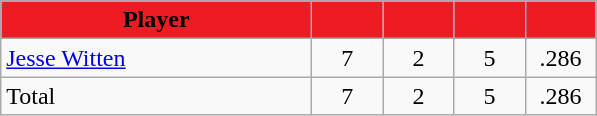<table class="wikitable" style="text-align:center">
<tr>
<th style="background:#ED1C24; color:black" width="200px">Player</th>
<th style="background:#ED1C24; color:black" width="40px"></th>
<th style="background:#ED1C24; color:black" width="40px"></th>
<th style="background:#ED1C24; color:black" width="40px"></th>
<th style="background:#ED1C24; color:black" width="40px"></th>
</tr>
<tr>
<td style="text-align:left"><a href='#'>Jesse Witten</a></td>
<td>7</td>
<td>2</td>
<td>5</td>
<td>.286</td>
</tr>
<tr>
<td style="text-align:left">Total</td>
<td>7</td>
<td>2</td>
<td>5</td>
<td>.286</td>
</tr>
</table>
